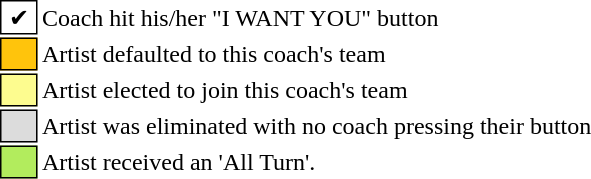<table class="toccolours" style="font-size: 100%">
<tr>
<td style="background: white; border: 1px solid black"> ✔ </td>
<td>Coach hit his/her "I WANT YOU" button</td>
</tr>
<tr>
<td style="background:#FFC40C; border: 1px solid black">  </td>
<td>Artist defaulted to this coach's team</td>
</tr>
<tr>
<td style="background:#fdfc8f; border: 1px solid black">  </td>
<td>Artist elected to join this coach's team</td>
</tr>
<tr>
<td style="background:#DCDCDC; border: 1px solid black">  </td>
<td>Artist was eliminated with no coach pressing their button</td>
</tr>
<tr>
<td style="background-color:#B2EC5D; border: 1px solid black">    </td>
<td>Artist received an 'All Turn'.</td>
</tr>
</table>
